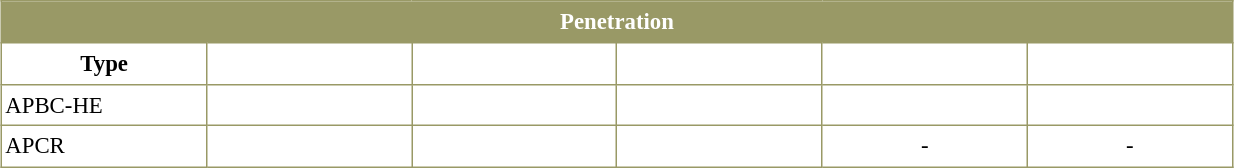<table style="margin:0 0 .5em 1em; width:65%; background:#fff; border-collapse:collapse; border:1px solid #996; line-height:1.5; font-size:95%" cellspacing="0" cellpadding="2" border="0">
<tr style="vertical-align:top; text-align:center; border:1px solid #996; background-color:#996; color:#fff">
<td colspan="6"><strong>Penetration</strong></td>
</tr>
<tr style="vertical-align:top; text-align:center; border:1px solid #996;">
<td style="border:1px solid #996" width="10%"><strong>Type</strong></td>
<td style="border:1px solid #996" width="10%"><strong></strong></td>
<td style="border:1px solid #996" width="10%"><strong></strong></td>
<td style="border:1px solid #996" width="10%"><strong></strong></td>
<td style="border:1px solid #996" width="10%"><strong></strong></td>
<td style="border:1px solid #996" width="10%"><strong></strong></td>
</tr>
<tr style="vertical-align:top; text-align:center;">
<td style="border:1px solid #996; text-align:left">APBC-HE</td>
<td style="border:1px solid #996"></td>
<td style="border:1px solid #996"></td>
<td style="border:1px solid #996"></td>
<td style="border:1px solid #996"></td>
<td style="border:1px solid #996"></td>
</tr>
<tr style="vertical-align:top; text-align:center;">
<td style="border:1px solid #996; text-align:left">APCR</td>
<td style="border:1px solid #996"></td>
<td style="border:1px solid #996"></td>
<td style="border:1px solid #996"></td>
<td style="border:1px solid #996">-</td>
<td style="border:1px solid #996">-</td>
</tr>
</table>
